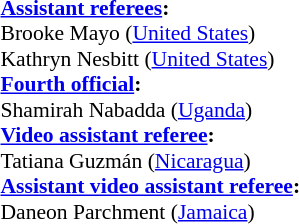<table width=50% style="font-size:90%">
<tr>
<td><br><strong><a href='#'>Assistant referees</a>:</strong>
<br>Brooke Mayo (<a href='#'>United States</a>)
<br>Kathryn Nesbitt (<a href='#'>United States</a>)
<br><strong><a href='#'>Fourth official</a>:</strong>
<br>Shamirah Nabadda (<a href='#'>Uganda</a>)
<br><strong><a href='#'>Video assistant referee</a>:</strong>
<br>Tatiana Guzmán (<a href='#'>Nicaragua</a>)
<br><strong><a href='#'>Assistant video assistant referee</a>:</strong>
<br>Daneon Parchment (<a href='#'>Jamaica</a>)</td>
</tr>
</table>
